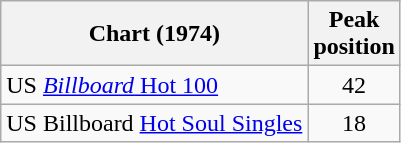<table class="wikitable sortable">
<tr>
<th>Chart (1974)</th>
<th>Peak<br>position</th>
</tr>
<tr>
<td align="left">US <a href='#'><em>Billboard</em> Hot 100</a></td>
<td align="center">42</td>
</tr>
<tr>
<td align="left">US  Billboard <a href='#'>Hot Soul Singles</a></td>
<td align="center">18</td>
</tr>
</table>
